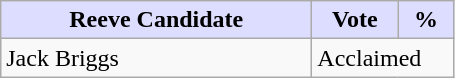<table class="wikitable">
<tr>
<th style="background:#ddf; width:200px;">Reeve Candidate</th>
<th style="background:#ddf; width:50px;">Vote</th>
<th style="background:#ddf; width:30px;">%</th>
</tr>
<tr>
<td>Jack Briggs</td>
<td colspan="2">Acclaimed</td>
</tr>
</table>
